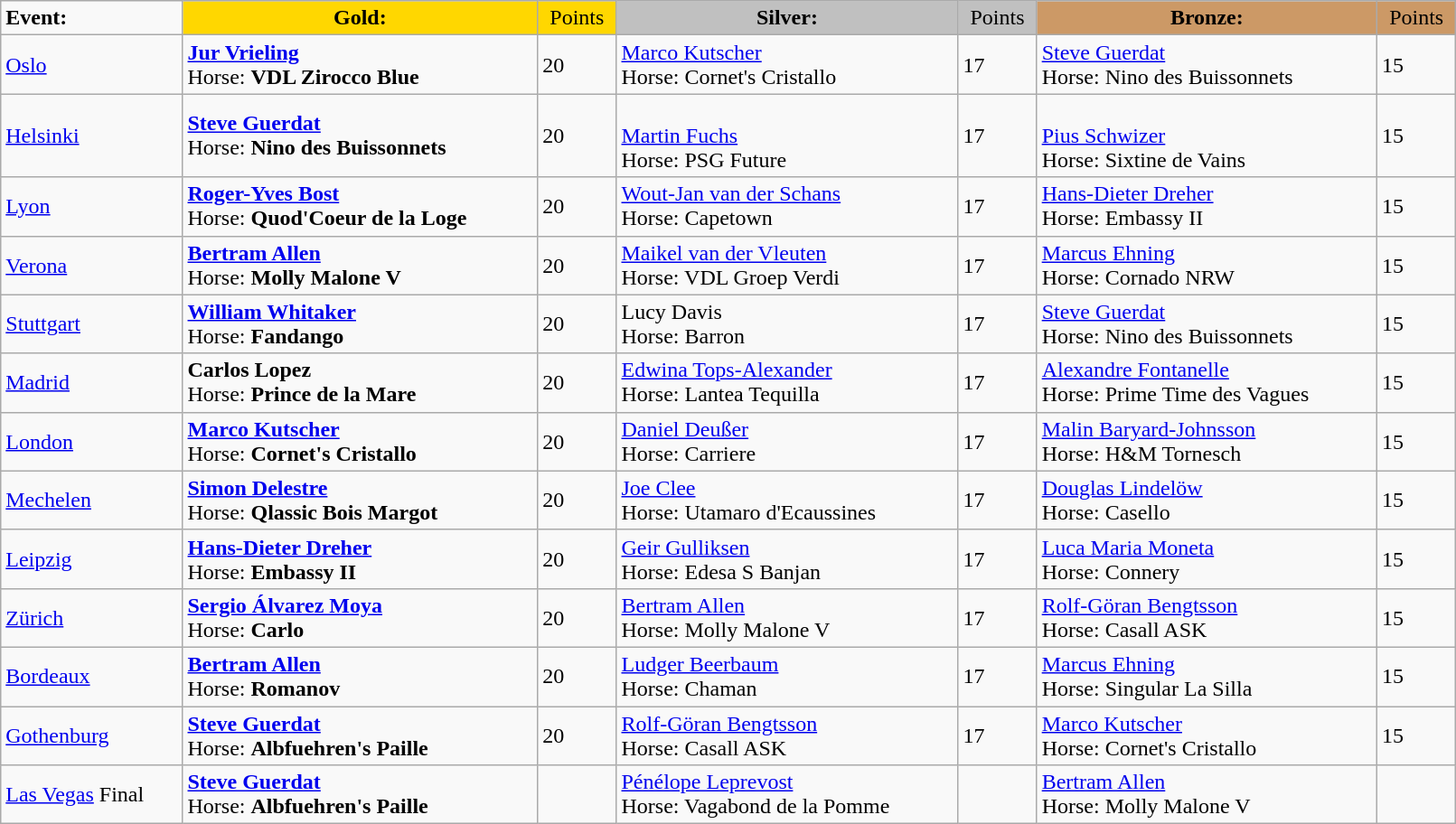<table class="wikitable" style="width:85%;">
<tr>
<td><strong>Event:</strong></td>
<td !  style="text-align:center; background:gold;"><strong>Gold:</strong></td>
<td !  style="text-align:center; background:gold;">Points</td>
<td !  style="text-align:center; background:silver;"><strong>Silver:</strong></td>
<td !  style="text-align:center; background:silver;">Points</td>
<td !  style="text-align:center; background:#c96;"><strong>Bronze:</strong></td>
<td !  style="text-align:center; background:#c96;">Points</td>
</tr>
<tr>
<td><a href='#'>Oslo</a></td>
<td><strong><a href='#'>Jur Vrieling</a></strong><br>Horse: <strong>VDL Zirocco Blue</strong></td>
<td>20</td>
<td> <a href='#'>Marco Kutscher</a><br>Horse: Cornet's Cristallo</td>
<td>17</td>
<td> <a href='#'>Steve Guerdat</a><br>Horse: Nino des Buissonnets</td>
<td>15</td>
</tr>
<tr>
<td><a href='#'>Helsinki</a></td>
<td> <strong><a href='#'>Steve Guerdat</a></strong><br>Horse: <strong>Nino des Buissonnets</strong></td>
<td>20</td>
<td> <br><a href='#'>Martin Fuchs</a><br>Horse: PSG Future</td>
<td>17</td>
<td> <br><a href='#'>Pius Schwizer</a><br>Horse: Sixtine de Vains</td>
<td>15</td>
</tr>
<tr>
<td><a href='#'>Lyon</a></td>
<td> <strong><a href='#'>Roger-Yves Bost</a></strong><br>Horse: <strong>Quod'Coeur de la Loge</strong></td>
<td>20</td>
<td> <a href='#'>Wout-Jan van der Schans</a><br>Horse: Capetown</td>
<td>17</td>
<td> <a href='#'>Hans-Dieter Dreher</a><br>Horse: Embassy II</td>
<td>15</td>
</tr>
<tr>
<td><a href='#'>Verona</a></td>
<td> <strong><a href='#'>Bertram Allen</a></strong><br>Horse: <strong>Molly Malone V</strong></td>
<td>20</td>
<td> <a href='#'>Maikel van der Vleuten</a><br>Horse: VDL Groep Verdi</td>
<td>17</td>
<td> <a href='#'>Marcus Ehning</a><br>Horse: Cornado NRW</td>
<td>15</td>
</tr>
<tr>
<td><a href='#'>Stuttgart</a></td>
<td> <strong><a href='#'>William Whitaker</a></strong><br>Horse: <strong>Fandango</strong></td>
<td>20</td>
<td> Lucy Davis<br>Horse: Barron</td>
<td>17</td>
<td> <a href='#'>Steve Guerdat</a><br>Horse: Nino des Buissonnets</td>
<td>15</td>
</tr>
<tr>
<td><a href='#'>Madrid</a></td>
<td> <strong>Carlos Lopez</strong><br>Horse: <strong>Prince de la Mare</strong></td>
<td>20</td>
<td> <a href='#'>Edwina Tops-Alexander</a><br>Horse: Lantea Tequilla</td>
<td>17</td>
<td> <a href='#'>Alexandre Fontanelle</a><br>Horse: Prime Time des Vagues</td>
<td>15</td>
</tr>
<tr>
<td><a href='#'>London</a></td>
<td> <strong><a href='#'>Marco Kutscher</a></strong><br>Horse: <strong>Cornet's Cristallo</strong></td>
<td>20</td>
<td> <a href='#'>Daniel Deußer</a><br>Horse: Carriere</td>
<td>17</td>
<td> <a href='#'>Malin Baryard-Johnsson</a><br>Horse: H&M Tornesch</td>
<td>15</td>
</tr>
<tr>
<td><a href='#'>Mechelen</a></td>
<td> <strong><a href='#'>Simon Delestre</a></strong><br>Horse: <strong>Qlassic Bois Margot</strong></td>
<td>20</td>
<td> <a href='#'>Joe Clee</a><br>Horse: Utamaro d'Ecaussines</td>
<td>17</td>
<td> <a href='#'>Douglas Lindelöw</a><br>Horse: Casello</td>
<td>15</td>
</tr>
<tr>
<td><a href='#'>Leipzig</a></td>
<td> <strong><a href='#'>Hans-Dieter Dreher</a></strong><br>Horse: <strong>Embassy II</strong></td>
<td>20</td>
<td> <a href='#'>Geir Gulliksen</a><br>Horse: Edesa S Banjan</td>
<td>17</td>
<td> <a href='#'>Luca Maria Moneta</a><br>Horse: Connery</td>
<td>15</td>
</tr>
<tr>
<td><a href='#'>Zürich</a></td>
<td> <strong><a href='#'>Sergio Álvarez Moya</a></strong><br>Horse: <strong>Carlo</strong></td>
<td>20</td>
<td> <a href='#'>Bertram Allen</a><br>Horse: Molly Malone V</td>
<td>17</td>
<td> <a href='#'>Rolf-Göran Bengtsson</a><br>Horse: Casall ASK</td>
<td>15</td>
</tr>
<tr>
<td><a href='#'>Bordeaux</a></td>
<td> <strong><a href='#'>Bertram Allen</a></strong><br>Horse: <strong>Romanov</strong></td>
<td>20</td>
<td> <a href='#'>Ludger Beerbaum</a><br>Horse: Chaman</td>
<td>17</td>
<td> <a href='#'>Marcus Ehning</a><br>Horse: Singular La Silla</td>
<td>15</td>
</tr>
<tr>
<td><a href='#'>Gothenburg</a></td>
<td> <strong><a href='#'>Steve Guerdat</a></strong><br>Horse: <strong>Albfuehren's Paille</strong></td>
<td>20</td>
<td> <a href='#'>Rolf-Göran Bengtsson</a><br>Horse: Casall ASK</td>
<td>17</td>
<td> <a href='#'>Marco Kutscher</a><br>Horse: Cornet's Cristallo</td>
<td>15</td>
</tr>
<tr>
<td><a href='#'>Las Vegas</a> Final</td>
<td> <strong><a href='#'>Steve Guerdat</a></strong><br>Horse: <strong>Albfuehren's Paille</strong></td>
<td></td>
<td> <a href='#'>Pénélope Leprevost</a><br>Horse: Vagabond de la Pomme</td>
<td></td>
<td> <a href='#'>Bertram Allen</a><br>Horse: Molly Malone V</td>
<td></td>
</tr>
</table>
